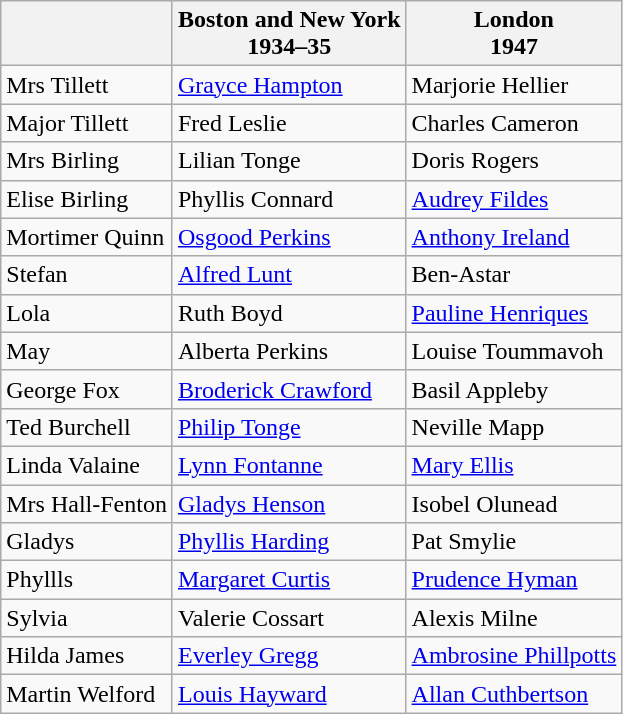<table class="wikitable plainrowheaders" style="text-align: left; margin-right: 0;">
<tr>
<th scope="col"></th>
<th scope="col">Boston and New York<br>1934–35</th>
<th scope="col">London<br>1947</th>
</tr>
<tr>
<td>Mrs Tillett</td>
<td><a href='#'>Grayce Hampton</a></td>
<td>Marjorie Hellier</td>
</tr>
<tr>
<td>Major Tillett</td>
<td>Fred Leslie</td>
<td>Charles Cameron</td>
</tr>
<tr>
<td>Mrs Birling</td>
<td>Lilian Tonge</td>
<td>Doris Rogers</td>
</tr>
<tr>
<td>Elise Birling</td>
<td>Phyllis Connard</td>
<td><a href='#'>Audrey Fildes</a></td>
</tr>
<tr>
<td>Mortimer Quinn</td>
<td><a href='#'>Osgood Perkins</a></td>
<td><a href='#'>Anthony Ireland</a></td>
</tr>
<tr>
<td>Stefan</td>
<td><a href='#'>Alfred Lunt</a></td>
<td>Ben-Astar</td>
</tr>
<tr>
<td>Lola</td>
<td>Ruth Boyd</td>
<td><a href='#'>Pauline Henriques</a></td>
</tr>
<tr>
<td>May</td>
<td>Alberta Perkins</td>
<td>Louise Toummavoh</td>
</tr>
<tr>
<td>George Fox</td>
<td><a href='#'>Broderick Crawford</a></td>
<td>Basil Appleby</td>
</tr>
<tr>
<td>Ted Burchell</td>
<td><a href='#'>Philip Tonge</a></td>
<td>Neville Mapp</td>
</tr>
<tr>
<td>Linda Valaine</td>
<td><a href='#'>Lynn Fontanne</a></td>
<td><a href='#'>Mary Ellis</a></td>
</tr>
<tr>
<td>Mrs Hall-Fenton</td>
<td><a href='#'>Gladys Henson</a></td>
<td>Isobel Olunead</td>
</tr>
<tr>
<td>Gladys</td>
<td><a href='#'>Phyllis Harding</a></td>
<td>Pat Smylie</td>
</tr>
<tr>
<td>Phyllls</td>
<td><a href='#'>Margaret Curtis</a></td>
<td><a href='#'>Prudence Hyman</a></td>
</tr>
<tr>
<td>Sylvia</td>
<td>Valerie Cossart</td>
<td>Alexis Milne</td>
</tr>
<tr>
<td>Hilda James</td>
<td><a href='#'>Everley Gregg</a></td>
<td><a href='#'>Ambrosine Phillpotts</a></td>
</tr>
<tr>
<td>Martin Welford</td>
<td><a href='#'>Louis Hayward</a></td>
<td><a href='#'>Allan Cuthbertson</a></td>
</tr>
</table>
